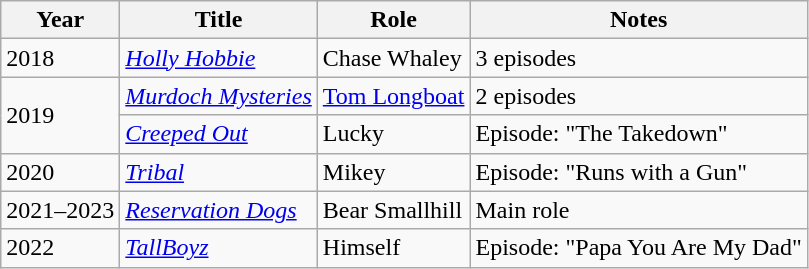<table class="wikitable">
<tr>
<th scope = "col">Year</th>
<th scope = "col">Title</th>
<th scope = "col">Role</th>
<th scope = "col">Notes</th>
</tr>
<tr>
<td>2018</td>
<td><em><a href='#'>Holly Hobbie</a></em></td>
<td>Chase Whaley</td>
<td>3 episodes</td>
</tr>
<tr>
<td rowspan="2">2019</td>
<td><em><a href='#'>Murdoch Mysteries</a></em></td>
<td><a href='#'>Tom Longboat</a></td>
<td>2 episodes</td>
</tr>
<tr>
<td><em><a href='#'>Creeped Out</a></em></td>
<td>Lucky</td>
<td>Episode: "The Takedown"</td>
</tr>
<tr>
<td>2020</td>
<td><em><a href='#'>Tribal</a></em></td>
<td>Mikey</td>
<td>Episode: "Runs with a Gun"</td>
</tr>
<tr>
<td>2021–2023</td>
<td><em><a href='#'>Reservation Dogs</a></em></td>
<td>Bear Smallhill</td>
<td>Main role</td>
</tr>
<tr>
<td>2022</td>
<td><em><a href='#'>TallBoyz</a></em></td>
<td>Himself</td>
<td>Episode: "Papa You Are My Dad"</td>
</tr>
</table>
